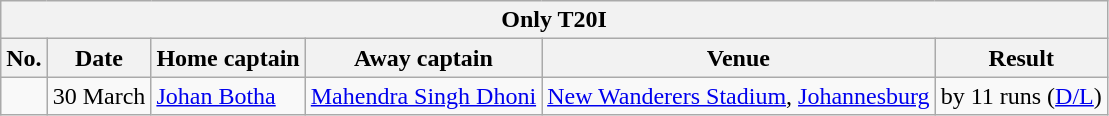<table class="wikitable">
<tr>
<th colspan="6">Only T20I</th>
</tr>
<tr>
<th>No.</th>
<th>Date</th>
<th>Home captain</th>
<th>Away captain</th>
<th>Venue</th>
<th>Result</th>
</tr>
<tr>
<td></td>
<td>30 March</td>
<td><a href='#'>Johan Botha</a></td>
<td><a href='#'>Mahendra Singh Dhoni</a></td>
<td><a href='#'>New Wanderers Stadium</a>, <a href='#'>Johannesburg</a></td>
<td> by 11 runs (<a href='#'>D/L</a>)</td>
</tr>
</table>
